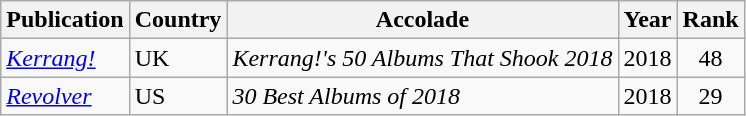<table class="wikitable sortable">
<tr>
<th>Publication</th>
<th>Country</th>
<th>Accolade</th>
<th>Year</th>
<th>Rank</th>
</tr>
<tr>
<td><em><a href='#'>Kerrang!</a></em></td>
<td>UK</td>
<td><em>Kerrang!'s 50 Albums That Shook 2018</em></td>
<td>2018</td>
<td style="text-align:center;">48</td>
</tr>
<tr>
<td><em><a href='#'>Revolver</a></em></td>
<td>US</td>
<td><em>30 Best Albums of 2018</em></td>
<td>2018</td>
<td style="text-align:center;">29</td>
</tr>
</table>
